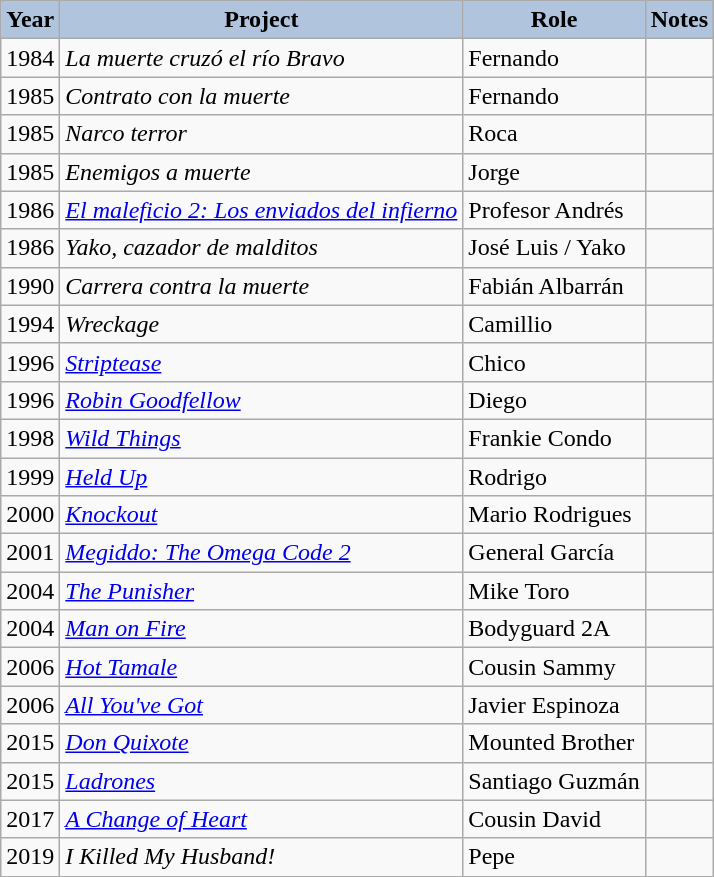<table class="wikitable">
<tr>
<th style="background:#B0C4DE;">Year</th>
<th style="background:#B0C4DE;">Project</th>
<th style="background:#B0C4DE;">Role</th>
<th style="background:#B0C4DE;">Notes</th>
</tr>
<tr>
<td>1984</td>
<td><em>La muerte cruzó el río Bravo</em></td>
<td>Fernando</td>
<td></td>
</tr>
<tr>
<td>1985</td>
<td><em>Contrato con la muerte</em></td>
<td>Fernando</td>
<td></td>
</tr>
<tr>
<td>1985</td>
<td><em>Narco terror</em></td>
<td>Roca</td>
<td></td>
</tr>
<tr>
<td>1985</td>
<td><em>Enemigos a muerte</em></td>
<td>Jorge</td>
<td></td>
</tr>
<tr>
<td>1986</td>
<td><em><a href='#'>El maleficio 2: Los enviados del infierno</a></em></td>
<td>Profesor Andrés</td>
<td></td>
</tr>
<tr>
<td>1986</td>
<td><em>Yako, cazador de malditos</em></td>
<td>José Luis / Yako</td>
<td></td>
</tr>
<tr>
<td>1990</td>
<td><em>Carrera contra la muerte</em></td>
<td>Fabián Albarrán</td>
<td></td>
</tr>
<tr>
<td>1994</td>
<td><em>Wreckage</em></td>
<td>Camillio</td>
<td></td>
</tr>
<tr>
<td>1996</td>
<td><em><a href='#'>Striptease</a></em></td>
<td>Chico</td>
<td></td>
</tr>
<tr>
<td>1996</td>
<td><em><a href='#'>Robin Goodfellow</a></em></td>
<td>Diego</td>
<td></td>
</tr>
<tr>
<td>1998</td>
<td><em><a href='#'>Wild Things</a></em></td>
<td>Frankie Condo</td>
<td></td>
</tr>
<tr>
<td>1999</td>
<td><em><a href='#'>Held Up</a></em></td>
<td>Rodrigo</td>
<td></td>
</tr>
<tr>
<td>2000</td>
<td><em><a href='#'>Knockout</a></em></td>
<td>Mario Rodrigues</td>
<td></td>
</tr>
<tr>
<td>2001</td>
<td><em><a href='#'>Megiddo: The Omega Code 2</a></em></td>
<td>General García</td>
<td></td>
</tr>
<tr>
<td>2004</td>
<td><em><a href='#'>The Punisher</a></em></td>
<td>Mike Toro</td>
<td></td>
</tr>
<tr>
<td>2004</td>
<td><em><a href='#'>Man on Fire</a></em></td>
<td>Bodyguard 2A</td>
<td></td>
</tr>
<tr>
<td>2006</td>
<td><em><a href='#'>Hot Tamale</a></em></td>
<td>Cousin Sammy</td>
<td></td>
</tr>
<tr>
<td>2006</td>
<td><em><a href='#'>All You've Got</a></em></td>
<td>Javier Espinoza</td>
<td></td>
</tr>
<tr>
<td>2015</td>
<td><em><a href='#'>Don Quixote</a></em></td>
<td>Mounted Brother</td>
<td></td>
</tr>
<tr>
<td>2015</td>
<td><em><a href='#'>Ladrones</a></em></td>
<td>Santiago Guzmán</td>
<td></td>
</tr>
<tr>
<td>2017</td>
<td><em><a href='#'>A Change of Heart</a></em></td>
<td>Cousin David</td>
<td></td>
</tr>
<tr>
<td>2019</td>
<td><em>I Killed My Husband!</em></td>
<td>Pepe</td>
<td></td>
</tr>
</table>
